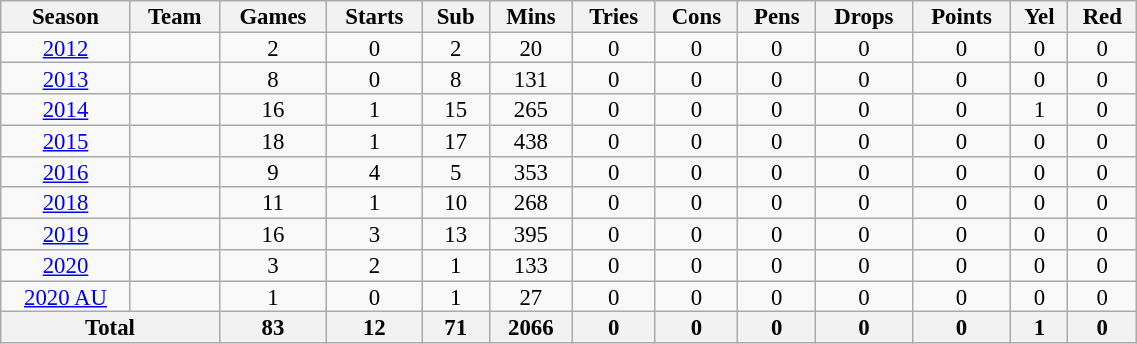<table class="wikitable" style="text-align:center; line-height:90%; font-size:95%; width:60%;">
<tr>
<th>Season</th>
<th>Team</th>
<th>Games</th>
<th>Starts</th>
<th>Sub</th>
<th>Mins</th>
<th>Tries</th>
<th>Cons</th>
<th>Pens</th>
<th>Drops</th>
<th>Points</th>
<th>Yel</th>
<th>Red</th>
</tr>
<tr>
<td><a href='#'>2012</a></td>
<td></td>
<td>2</td>
<td>0</td>
<td>2</td>
<td>20</td>
<td>0</td>
<td>0</td>
<td>0</td>
<td>0</td>
<td>0</td>
<td>0</td>
<td>0</td>
</tr>
<tr>
<td><a href='#'>2013</a></td>
<td></td>
<td>8</td>
<td>0</td>
<td>8</td>
<td>131</td>
<td>0</td>
<td>0</td>
<td>0</td>
<td>0</td>
<td>0</td>
<td>0</td>
<td>0</td>
</tr>
<tr>
<td><a href='#'>2014</a></td>
<td></td>
<td>16</td>
<td>1</td>
<td>15</td>
<td>265</td>
<td>0</td>
<td>0</td>
<td>0</td>
<td>0</td>
<td>0</td>
<td>1</td>
<td>0</td>
</tr>
<tr>
<td><a href='#'>2015</a></td>
<td></td>
<td>18</td>
<td>1</td>
<td>17</td>
<td>438</td>
<td>0</td>
<td>0</td>
<td>0</td>
<td>0</td>
<td>0</td>
<td>0</td>
<td>0</td>
</tr>
<tr>
<td><a href='#'>2016</a></td>
<td></td>
<td>9</td>
<td>4</td>
<td>5</td>
<td>353</td>
<td>0</td>
<td>0</td>
<td>0</td>
<td>0</td>
<td>0</td>
<td>0</td>
<td>0</td>
</tr>
<tr>
<td><a href='#'>2018</a></td>
<td></td>
<td>11</td>
<td>1</td>
<td>10</td>
<td>268</td>
<td>0</td>
<td>0</td>
<td>0</td>
<td>0</td>
<td>0</td>
<td>0</td>
<td>0</td>
</tr>
<tr>
<td><a href='#'>2019</a></td>
<td></td>
<td>16</td>
<td>3</td>
<td>13</td>
<td>395</td>
<td>0</td>
<td>0</td>
<td>0</td>
<td>0</td>
<td>0</td>
<td>0</td>
<td>0</td>
</tr>
<tr>
<td><a href='#'>2020</a></td>
<td></td>
<td>3</td>
<td>2</td>
<td>1</td>
<td>133</td>
<td>0</td>
<td>0</td>
<td>0</td>
<td>0</td>
<td>0</td>
<td>0</td>
<td>0</td>
</tr>
<tr>
<td><a href='#'>2020 AU</a></td>
<td></td>
<td>1</td>
<td>0</td>
<td>1</td>
<td>27</td>
<td>0</td>
<td>0</td>
<td>0</td>
<td>0</td>
<td>0</td>
<td>0</td>
<td>0</td>
</tr>
<tr>
<th colspan="2">Total</th>
<th>83</th>
<th>12</th>
<th>71</th>
<th>2066</th>
<th>0</th>
<th>0</th>
<th>0</th>
<th>0</th>
<th>0</th>
<th>1</th>
<th>0</th>
</tr>
</table>
